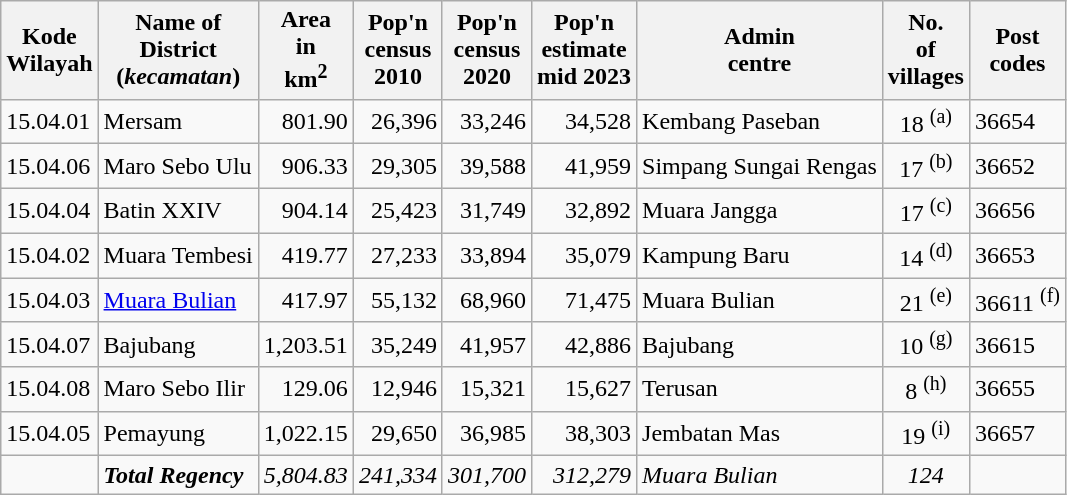<table class="sortable wikitable">
<tr>
<th>Kode <br>Wilayah</th>
<th>Name of<br>District<br>(<em>kecamatan</em>)</th>
<th>Area<br>in <br> km<sup>2</sup></th>
<th>Pop'n<br>census<br>2010</th>
<th>Pop'n<br>census<br>2020</th>
<th>Pop'n<br>estimate<br>mid 2023</th>
<th>Admin <br> centre</th>
<th>No.<br>of<br>villages</th>
<th>Post<br>codes</th>
</tr>
<tr>
<td>15.04.01</td>
<td>Mersam</td>
<td align="right">801.90</td>
<td align="right">26,396</td>
<td align="right">33,246</td>
<td align="right">34,528</td>
<td>Kembang Paseban</td>
<td align="center">18 <sup>(a)</sup></td>
<td>36654</td>
</tr>
<tr>
<td>15.04.06</td>
<td>Maro Sebo Ulu</td>
<td align="right">906.33</td>
<td align="right">29,305</td>
<td align="right">39,588</td>
<td align="right">41,959</td>
<td>Simpang Sungai Rengas</td>
<td align="center">17 <sup>(b)</sup></td>
<td>36652</td>
</tr>
<tr>
<td>15.04.04</td>
<td>Batin XXIV</td>
<td align="right">904.14</td>
<td align="right">25,423</td>
<td align="right">31,749</td>
<td align="right">32,892</td>
<td>Muara Jangga</td>
<td align="center">17 <sup>(c)</sup></td>
<td>36656</td>
</tr>
<tr>
<td>15.04.02</td>
<td>Muara Tembesi</td>
<td align="right">419.77</td>
<td align="right">27,233</td>
<td align="right">33,894</td>
<td align="right">35,079</td>
<td>Kampung Baru</td>
<td align="center">14 <sup>(d)</sup></td>
<td>36653</td>
</tr>
<tr>
<td>15.04.03</td>
<td><a href='#'>Muara Bulian</a></td>
<td align="right">417.97</td>
<td align="right">55,132</td>
<td align="right">68,960</td>
<td align="right">71,475</td>
<td>Muara Bulian</td>
<td align="center">21 <sup>(e)</sup></td>
<td>36611 <sup>(f)</sup></td>
</tr>
<tr>
<td>15.04.07</td>
<td>Bajubang</td>
<td align="right">1,203.51</td>
<td align="right">35,249</td>
<td align="right">41,957</td>
<td align="right">42,886</td>
<td>Bajubang</td>
<td align="center">10 <sup>(g)</sup></td>
<td>36615</td>
</tr>
<tr>
<td>15.04.08</td>
<td>Maro Sebo Ilir</td>
<td align="right">129.06</td>
<td align="right">12,946</td>
<td align="right">15,321</td>
<td align="right">15,627</td>
<td>Terusan</td>
<td align="center">8 <sup>(h)</sup></td>
<td>36655</td>
</tr>
<tr>
<td>15.04.05</td>
<td>Pemayung</td>
<td align="right">1,022.15</td>
<td align="right">29,650</td>
<td align="right">36,985</td>
<td align="right">38,303</td>
<td>Jembatan Mas</td>
<td align="center">19 <sup>(i)</sup></td>
<td>36657</td>
</tr>
<tr>
<td></td>
<td><strong><em>Total Regency</em></strong></td>
<td align="right"><em>5,804.83</em></td>
<td align="right"><em>241,334</em></td>
<td align="right"><em>301,700</em></td>
<td align="right"><em>312,279</em></td>
<td><em>Muara Bulian</em></td>
<td align="center"><em>124</em></td>
<td></td>
</tr>
</table>
